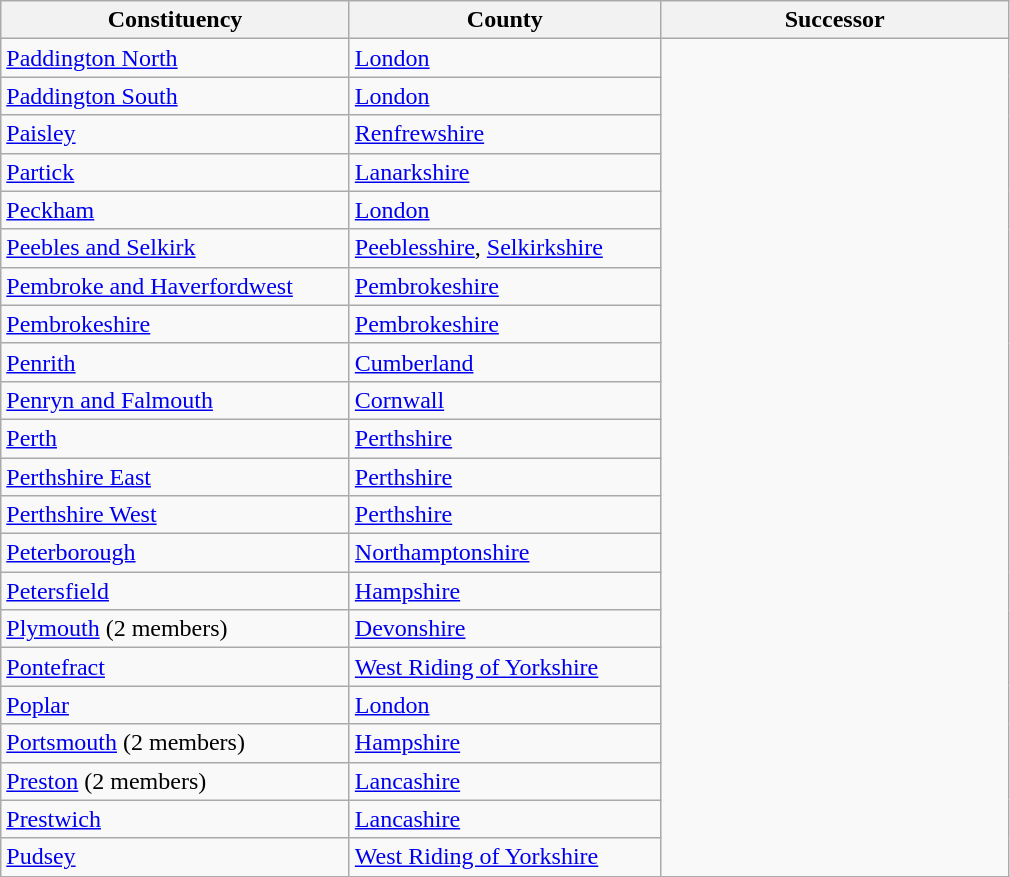<table class="wikitable">
<tr>
<th width="225px">Constituency</th>
<th width="200px">County</th>
<th width="225px">Successor</th>
</tr>
<tr>
<td><a href='#'>Paddington North</a></td>
<td><a href='#'>London</a></td>
</tr>
<tr>
<td><a href='#'>Paddington South</a></td>
<td><a href='#'>London</a></td>
</tr>
<tr>
<td><a href='#'>Paisley</a></td>
<td><a href='#'>Renfrewshire</a></td>
</tr>
<tr>
<td><a href='#'>Partick</a></td>
<td><a href='#'>Lanarkshire</a></td>
</tr>
<tr>
<td><a href='#'>Peckham</a></td>
<td><a href='#'>London</a></td>
</tr>
<tr>
<td><a href='#'>Peebles and Selkirk</a></td>
<td><a href='#'>Peeblesshire</a>, <a href='#'>Selkirkshire</a></td>
</tr>
<tr>
<td><a href='#'>Pembroke and Haverfordwest</a></td>
<td><a href='#'>Pembrokeshire</a></td>
</tr>
<tr>
<td><a href='#'>Pembrokeshire</a></td>
<td><a href='#'>Pembrokeshire</a></td>
</tr>
<tr>
<td><a href='#'>Penrith</a></td>
<td><a href='#'>Cumberland</a></td>
</tr>
<tr>
<td><a href='#'>Penryn and Falmouth</a></td>
<td><a href='#'>Cornwall</a></td>
</tr>
<tr>
<td><a href='#'>Perth</a></td>
<td><a href='#'>Perthshire</a></td>
</tr>
<tr>
<td><a href='#'>Perthshire East</a></td>
<td><a href='#'>Perthshire</a></td>
</tr>
<tr>
<td><a href='#'>Perthshire West</a></td>
<td><a href='#'>Perthshire</a></td>
</tr>
<tr>
<td><a href='#'>Peterborough</a></td>
<td><a href='#'>Northamptonshire</a></td>
</tr>
<tr>
<td><a href='#'>Petersfield</a></td>
<td><a href='#'>Hampshire</a></td>
</tr>
<tr>
<td><a href='#'>Plymouth</a> (2 members)</td>
<td><a href='#'>Devonshire</a></td>
</tr>
<tr>
<td><a href='#'>Pontefract</a></td>
<td><a href='#'>West Riding of Yorkshire</a></td>
</tr>
<tr>
<td><a href='#'>Poplar</a></td>
<td><a href='#'>London</a></td>
</tr>
<tr>
<td><a href='#'>Portsmouth</a> (2 members)</td>
<td><a href='#'>Hampshire</a></td>
</tr>
<tr>
<td><a href='#'>Preston</a> (2 members)</td>
<td><a href='#'>Lancashire</a></td>
</tr>
<tr>
<td><a href='#'>Prestwich</a></td>
<td><a href='#'>Lancashire</a></td>
</tr>
<tr>
<td><a href='#'>Pudsey</a></td>
<td><a href='#'>West Riding of Yorkshire</a></td>
</tr>
</table>
